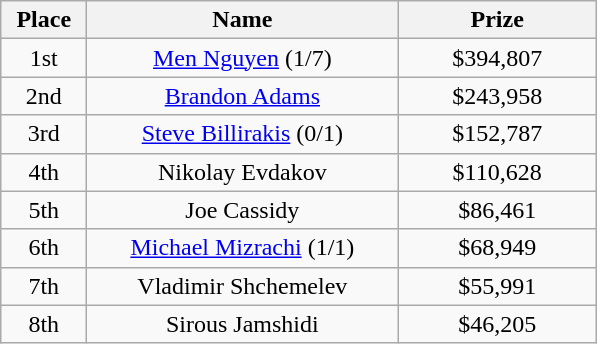<table class="wikitable">
<tr>
<th width="50">Place</th>
<th width="200">Name</th>
<th width="125">Prize</th>
</tr>
<tr>
<td align = "center">1st</td>
<td align = "center"><a href='#'>Men Nguyen</a> (1/7)</td>
<td align = "center">$394,807</td>
</tr>
<tr>
<td align = "center">2nd</td>
<td align = "center"><a href='#'>Brandon Adams</a></td>
<td align = "center">$243,958</td>
</tr>
<tr>
<td align = "center">3rd</td>
<td align = "center"><a href='#'>Steve Billirakis</a> (0/1)</td>
<td align = "center">$152,787</td>
</tr>
<tr>
<td align = "center">4th</td>
<td align = "center">Nikolay Evdakov</td>
<td align = "center">$110,628</td>
</tr>
<tr>
<td align = "center">5th</td>
<td align = "center">Joe Cassidy</td>
<td align = "center">$86,461</td>
</tr>
<tr>
<td align = "center">6th</td>
<td align = "center"><a href='#'>Michael Mizrachi</a> (1/1)</td>
<td align = "center">$68,949</td>
</tr>
<tr>
<td align = "center">7th</td>
<td align = "center">Vladimir Shchemelev</td>
<td align = "center">$55,991</td>
</tr>
<tr>
<td align = "center">8th</td>
<td align = "center">Sirous Jamshidi</td>
<td align = "center">$46,205</td>
</tr>
</table>
